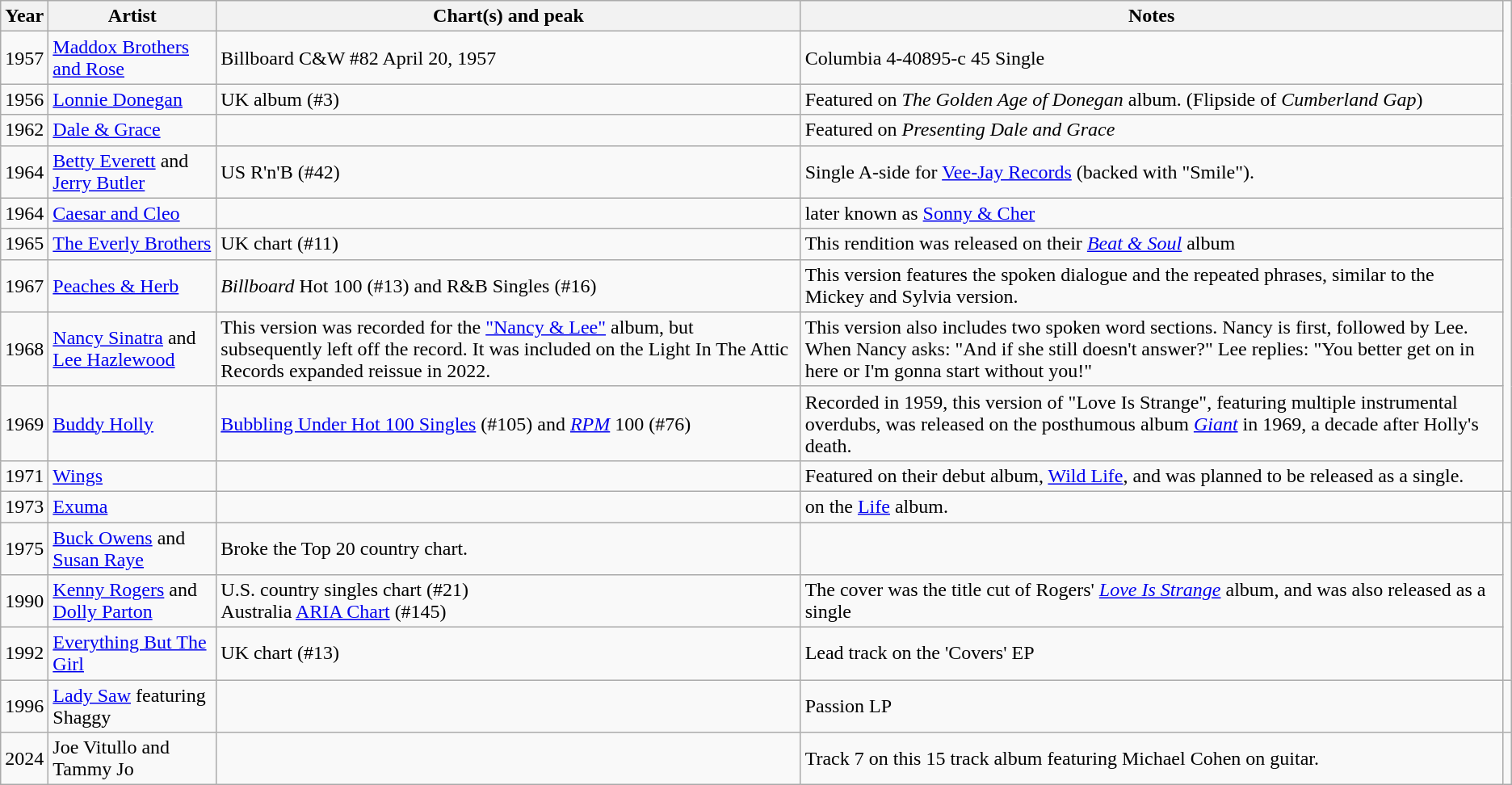<table class="wikitable">
<tr>
<th>Year</th>
<th>Artist</th>
<th>Chart(s) and peak</th>
<th>Notes</th>
</tr>
<tr>
<td>1957</td>
<td><a href='#'>Maddox Brothers and Rose</a></td>
<td>Billboard C&W #82 April 20, 1957</td>
<td>Columbia 4-40895-c 45 Single</td>
</tr>
<tr>
<td>1956</td>
<td><a href='#'>Lonnie Donegan</a></td>
<td>UK album (#3)</td>
<td>Featured on <em>The Golden Age of Donegan</em> album. (Flipside of <em>Cumberland Gap</em>)</td>
</tr>
<tr>
<td>1962</td>
<td><a href='#'>Dale & Grace</a></td>
<td></td>
<td>Featured on <em>Presenting Dale and Grace</em></td>
</tr>
<tr>
<td>1964</td>
<td><a href='#'>Betty Everett</a> and <a href='#'>Jerry Butler</a></td>
<td>US R'n'B (#42)</td>
<td>Single A-side for <a href='#'>Vee-Jay Records</a> (backed with "Smile").</td>
</tr>
<tr>
<td>1964</td>
<td><a href='#'>Caesar and Cleo</a></td>
<td></td>
<td>later known as <a href='#'>Sonny & Cher</a></td>
</tr>
<tr>
<td>1965</td>
<td><a href='#'>The Everly Brothers</a></td>
<td>UK chart (#11)</td>
<td>This rendition was released on their <em><a href='#'>Beat & Soul</a></em> album</td>
</tr>
<tr>
<td>1967</td>
<td><a href='#'>Peaches & Herb</a></td>
<td><em>Billboard</em> Hot 100 (#13) and R&B Singles (#16)</td>
<td>This version features the spoken dialogue and the repeated phrases, similar to the Mickey and Sylvia version.</td>
</tr>
<tr>
<td>1968</td>
<td><a href='#'>Nancy Sinatra</a> and <a href='#'>Lee Hazlewood</a></td>
<td>This version was recorded for the <a href='#'>"Nancy & Lee"</a> album, but subsequently left off the record. It was included on the Light In The Attic Records expanded reissue in 2022.</td>
<td>This version also includes two spoken word sections. Nancy is first, followed by Lee. When Nancy asks: "And if she still doesn't answer?" Lee replies: "You better get on in here or I'm gonna start without you!"</td>
</tr>
<tr>
<td>1969</td>
<td><a href='#'>Buddy Holly</a></td>
<td><a href='#'>Bubbling Under Hot 100 Singles</a> (#105) and <em><a href='#'>RPM</a></em> 100 (#76)</td>
<td>Recorded in 1959, this version of "Love Is Strange", featuring multiple instrumental overdubs, was released on the posthumous album <em><a href='#'>Giant</a></em> in 1969, a decade after Holly's death.</td>
</tr>
<tr>
<td>1971</td>
<td><a href='#'>Wings</a></td>
<td></td>
<td>Featured on their debut album, <a href='#'>Wild Life</a>, and was planned to be released as a single.</td>
</tr>
<tr>
<td>1973</td>
<td><a href='#'>Exuma</a></td>
<td></td>
<td>on the <a href='#'>Life</a> album.</td>
<td></td>
</tr>
<tr>
<td>1975</td>
<td><a href='#'>Buck Owens</a> and <a href='#'>Susan Raye</a></td>
<td>Broke the Top 20 country chart.</td>
<td></td>
</tr>
<tr>
<td>1990</td>
<td><a href='#'>Kenny Rogers</a> and <a href='#'>Dolly Parton</a></td>
<td>U.S. country singles chart (#21) <br> Australia <a href='#'>ARIA Chart</a> (#145)</td>
<td>The cover was the title cut of Rogers' <em><a href='#'>Love Is Strange</a></em> album, and was also released as a single</td>
</tr>
<tr>
<td>1992</td>
<td><a href='#'>Everything But The Girl</a></td>
<td>UK chart (#13)</td>
<td>Lead track on the 'Covers' EP</td>
</tr>
<tr>
<td>1996</td>
<td><a href='#'>Lady Saw</a> featuring Shaggy</td>
<td></td>
<td>Passion LP</td>
<td></td>
</tr>
<tr>
<td>2024</td>
<td>Joe Vitullo and Tammy Jo</td>
<td></td>
<td>Track 7 on this 15 track album featuring Michael Cohen on guitar.</td>
</tr>
</table>
